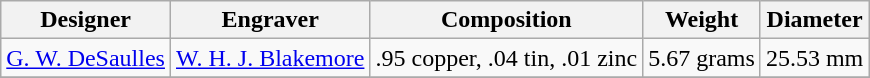<table class="wikitable">
<tr>
<th>Designer</th>
<th>Engraver</th>
<th>Composition</th>
<th>Weight</th>
<th>Diameter</th>
</tr>
<tr>
<td><a href='#'>G. W. DeSaulles</a></td>
<td><a href='#'>W. H. J. Blakemore</a></td>
<td>.95 copper, .04 tin, .01 zinc</td>
<td>5.67 grams</td>
<td>25.53 mm</td>
</tr>
<tr>
</tr>
</table>
